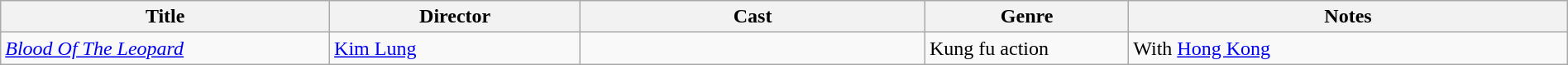<table class="wikitable" width= "100%">
<tr>
<th width=21%>Title</th>
<th width=16%>Director</th>
<th width=22%>Cast</th>
<th width=13%>Genre</th>
<th width=28%>Notes</th>
</tr>
<tr>
<td><em><a href='#'>Blood Of The Leopard</a></em></td>
<td><a href='#'>Kim Lung</a></td>
<td></td>
<td>Kung fu action</td>
<td>With <a href='#'>Hong Kong</a></td>
</tr>
</table>
